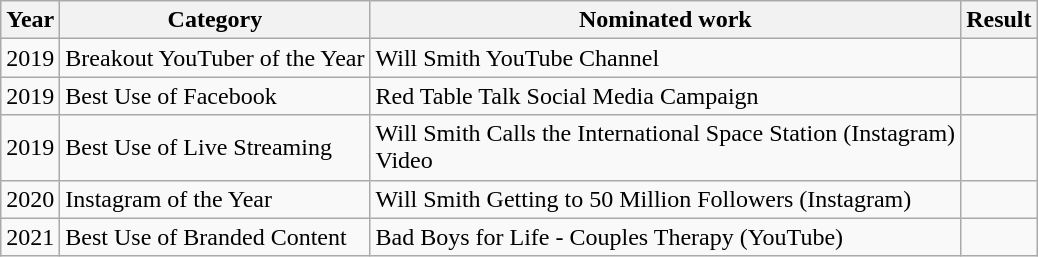<table class="wikitable">
<tr>
<th>Year</th>
<th>Category</th>
<th>Nominated work</th>
<th>Result</th>
</tr>
<tr>
<td>2019</td>
<td>Breakout YouTuber of the Year </td>
<td>Will Smith YouTube Channel</td>
<td></td>
</tr>
<tr>
<td>2019</td>
<td>Best Use of Facebook </td>
<td>Red Table Talk Social Media Campaign</td>
<td></td>
</tr>
<tr>
<td>2019</td>
<td>Best Use of Live Streaming </td>
<td>Will Smith Calls the International Space Station (Instagram)<br>Video</td>
<td></td>
</tr>
<tr>
<td>2020</td>
<td>Instagram of the Year</td>
<td>Will Smith Getting to 50 Million Followers (Instagram)</td>
<td></td>
</tr>
<tr>
<td>2021</td>
<td>Best Use of Branded Content </td>
<td>Bad Boys for Life - Couples Therapy (YouTube)</td>
<td></td>
</tr>
</table>
